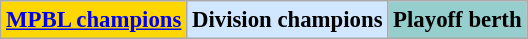<table class="wikitable" style="font-size:95%">
<tr>
<td align="center" bgcolor="gold"><strong><a href='#'>MPBL champions</a></strong></td>
<td align="center" bgcolor="#D0E7FF"><strong>Division champions</strong></td>
<td align="center" bgcolor="#96CDCD"><strong>Playoff berth</strong><br></td>
</tr>
</table>
